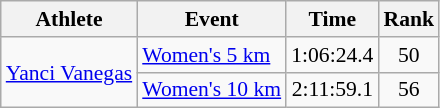<table class="wikitable" style="font-size:90%;">
<tr>
<th>Athlete</th>
<th>Event</th>
<th>Time</th>
<th>Rank</th>
</tr>
<tr align=center>
<td align=left rowspan=2><a href='#'>Yanci Vanegas</a></td>
<td align=left><a href='#'>Women's 5 km</a></td>
<td>1:06:24.4</td>
<td>50</td>
</tr>
<tr align=center>
<td align=left><a href='#'>Women's 10 km</a></td>
<td>2:11:59.1</td>
<td>56</td>
</tr>
</table>
